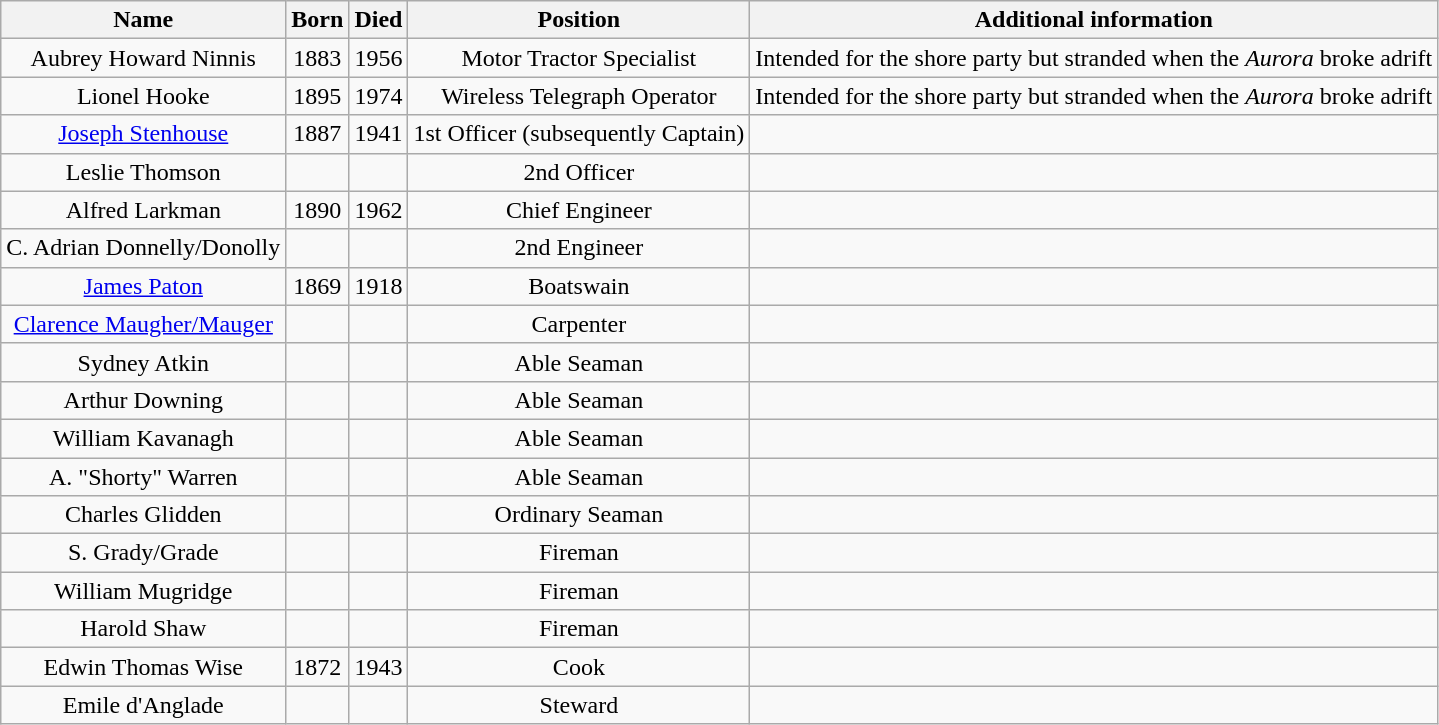<table class="wikitable sortable" style="text-align: center;">
<tr>
<th class="unsortable">Name</th>
<th>Born</th>
<th>Died</th>
<th class="unsortable">Position</th>
<th class="unsortable">Additional information</th>
</tr>
<tr>
<td>Aubrey Howard Ninnis</td>
<td>1883</td>
<td>1956</td>
<td>Motor Tractor Specialist</td>
<td>Intended for the shore party but stranded when the <em>Aurora</em> broke adrift</td>
</tr>
<tr>
<td>Lionel Hooke</td>
<td>1895</td>
<td>1974</td>
<td>Wireless Telegraph Operator</td>
<td>Intended for the shore party but stranded when the <em>Aurora</em> broke adrift</td>
</tr>
<tr>
<td><a href='#'>Joseph Stenhouse</a></td>
<td>1887</td>
<td>1941</td>
<td>1st Officer (subsequently Captain)</td>
<td></td>
</tr>
<tr>
<td>Leslie Thomson</td>
<td></td>
<td></td>
<td>2nd Officer</td>
<td></td>
</tr>
<tr>
<td>Alfred Larkman</td>
<td>1890</td>
<td>1962</td>
<td>Chief Engineer</td>
<td></td>
</tr>
<tr>
<td>C. Adrian Donnelly/Donolly</td>
<td></td>
<td></td>
<td>2nd Engineer</td>
<td></td>
</tr>
<tr>
<td><a href='#'>James Paton</a></td>
<td>1869</td>
<td>1918</td>
<td>Boatswain</td>
<td></td>
</tr>
<tr>
<td><a href='#'>Clarence Maugher/Mauger</a></td>
<td></td>
<td></td>
<td>Carpenter</td>
<td></td>
</tr>
<tr>
<td>Sydney Atkin</td>
<td></td>
<td></td>
<td>Able Seaman</td>
<td></td>
</tr>
<tr>
<td>Arthur Downing</td>
<td></td>
<td></td>
<td>Able Seaman</td>
<td></td>
</tr>
<tr>
<td>William Kavanagh</td>
<td></td>
<td></td>
<td>Able Seaman</td>
<td></td>
</tr>
<tr>
<td>A. "Shorty" Warren</td>
<td></td>
<td></td>
<td>Able Seaman</td>
<td></td>
</tr>
<tr>
<td>Charles Glidden</td>
<td></td>
<td></td>
<td>Ordinary Seaman</td>
<td></td>
</tr>
<tr>
<td>S. Grady/Grade</td>
<td></td>
<td></td>
<td>Fireman</td>
<td></td>
</tr>
<tr>
<td>William Mugridge</td>
<td></td>
<td></td>
<td>Fireman</td>
<td></td>
</tr>
<tr>
<td>Harold Shaw</td>
<td></td>
<td></td>
<td>Fireman</td>
<td></td>
</tr>
<tr>
<td>Edwin Thomas Wise</td>
<td>1872</td>
<td>1943</td>
<td>Cook</td>
<td></td>
</tr>
<tr>
<td>Emile d'Anglade</td>
<td></td>
<td></td>
<td>Steward</td>
<td></td>
</tr>
</table>
